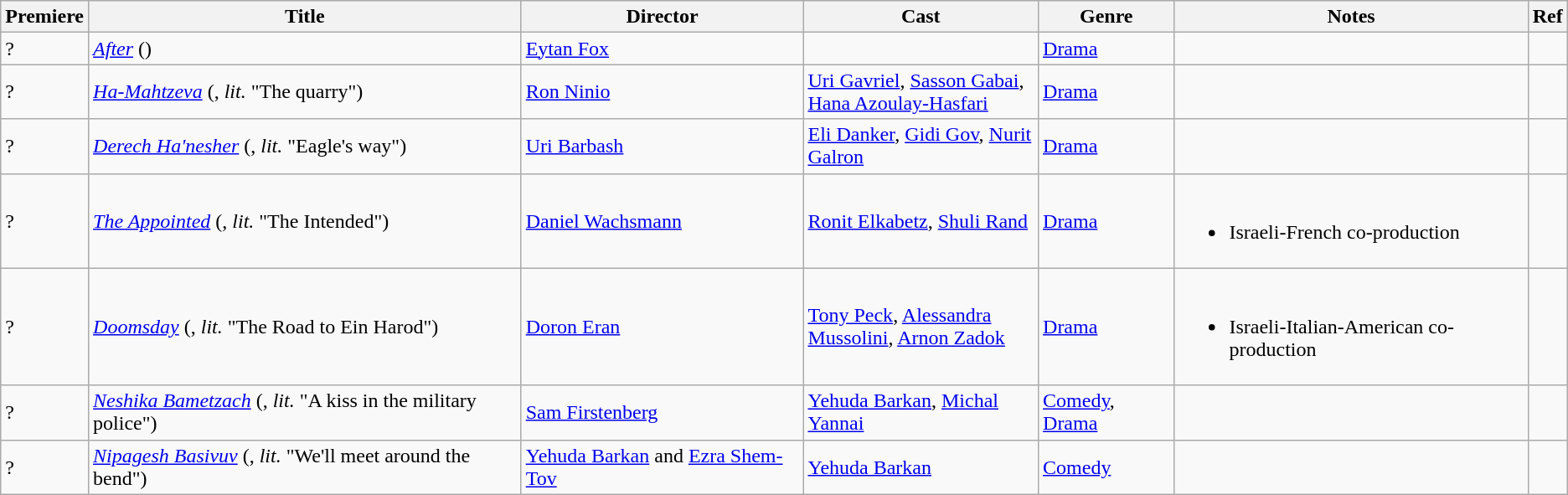<table class="wikitable">
<tr>
<th>Premiere</th>
<th>Title</th>
<th>Director</th>
<th width=15%>Cast</th>
<th>Genre</th>
<th>Notes</th>
<th>Ref</th>
</tr>
<tr>
<td>?</td>
<td><em><a href='#'>After</a></em> ()</td>
<td><a href='#'>Eytan Fox</a></td>
<td></td>
<td><a href='#'>Drama</a></td>
<td></td>
<td></td>
</tr>
<tr>
<td>?</td>
<td><em><a href='#'>Ha-Mahtzeva</a></em> (, <em>lit.</em> "The quarry")</td>
<td><a href='#'>Ron Ninio</a></td>
<td><a href='#'>Uri Gavriel</a>, <a href='#'>Sasson Gabai</a>, <a href='#'>Hana Azoulay-Hasfari</a></td>
<td><a href='#'>Drama</a></td>
<td></td>
<td></td>
</tr>
<tr>
<td>?</td>
<td><em><a href='#'>Derech Ha'nesher</a></em> (, <em>lit.</em> "Eagle's way")</td>
<td><a href='#'>Uri Barbash</a></td>
<td><a href='#'>Eli Danker</a>, <a href='#'>Gidi Gov</a>, <a href='#'>Nurit Galron</a></td>
<td><a href='#'>Drama</a></td>
<td></td>
<td></td>
</tr>
<tr>
<td>?</td>
<td><em><a href='#'>The Appointed</a></em> (, <em>lit.</em> "The Intended")</td>
<td><a href='#'>Daniel Wachsmann</a></td>
<td><a href='#'>Ronit Elkabetz</a>, <a href='#'>Shuli Rand</a></td>
<td><a href='#'>Drama</a></td>
<td><br><ul><li>Israeli-French co-production</li></ul></td>
<td></td>
</tr>
<tr>
<td>?</td>
<td><em><a href='#'>Doomsday</a></em> (, <em>lit.</em> "The Road to Ein Harod")</td>
<td><a href='#'>Doron Eran</a></td>
<td><a href='#'>Tony Peck</a>, <a href='#'>Alessandra Mussolini</a>, <a href='#'>Arnon Zadok</a></td>
<td><a href='#'>Drama</a></td>
<td><br><ul><li>Israeli-Italian-American co-production</li></ul></td>
<td></td>
</tr>
<tr>
<td>?</td>
<td><em><a href='#'>Neshika Bametzach</a></em> (, <em>lit.</em> "A kiss in the military police")</td>
<td><a href='#'>Sam Firstenberg</a></td>
<td><a href='#'>Yehuda Barkan</a>, <a href='#'>Michal Yannai</a></td>
<td><a href='#'>Comedy</a>, <a href='#'>Drama</a></td>
<td></td>
<td></td>
</tr>
<tr>
<td>?</td>
<td><em><a href='#'>Nipagesh Basivuv</a></em> (, <em>lit.</em> "We'll meet around the bend")</td>
<td><a href='#'>Yehuda Barkan</a> and <a href='#'>Ezra Shem-Tov</a></td>
<td><a href='#'>Yehuda Barkan</a></td>
<td><a href='#'>Comedy</a></td>
<td></td>
<td></td>
</tr>
</table>
